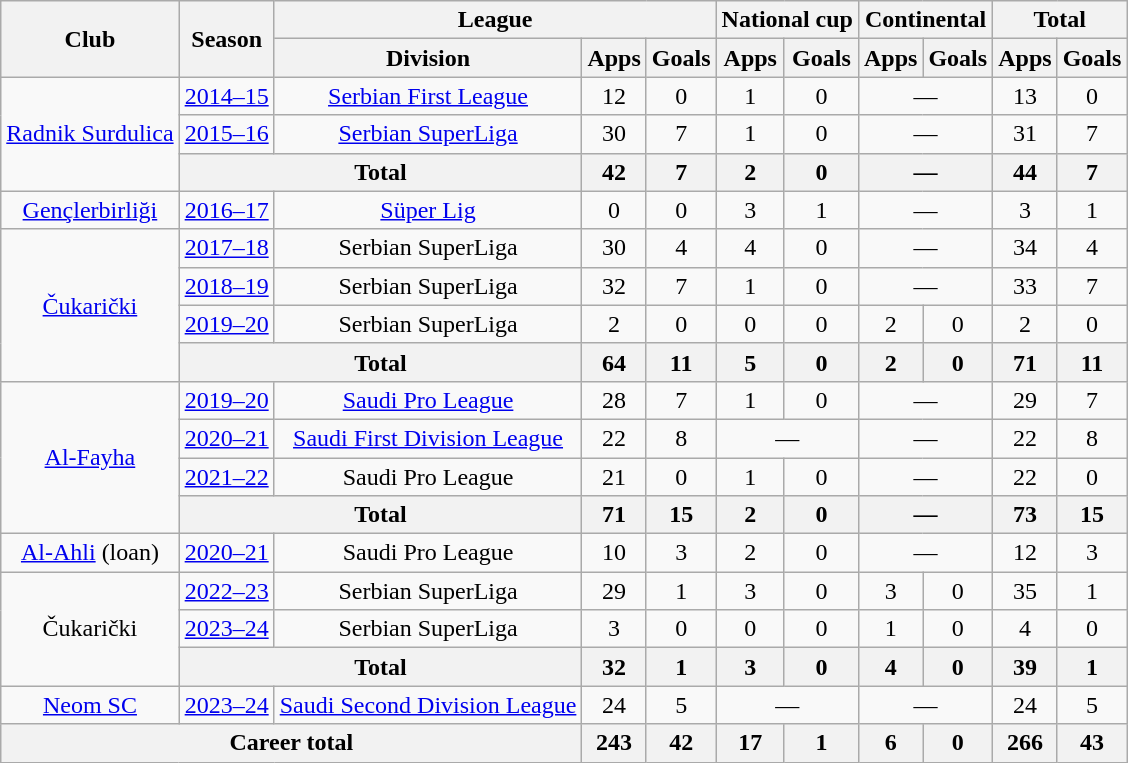<table class="wikitable" style="text-align:center">
<tr>
<th rowspan="2">Club</th>
<th rowspan="2">Season</th>
<th colspan="3">League</th>
<th colspan="2">National cup</th>
<th colspan="2">Continental</th>
<th colspan="2">Total</th>
</tr>
<tr>
<th>Division</th>
<th>Apps</th>
<th>Goals</th>
<th>Apps</th>
<th>Goals</th>
<th>Apps</th>
<th>Goals</th>
<th>Apps</th>
<th>Goals</th>
</tr>
<tr>
<td rowspan="3"><a href='#'>Radnik Surdulica</a></td>
<td><a href='#'>2014–15</a></td>
<td><a href='#'>Serbian First League</a></td>
<td>12</td>
<td>0</td>
<td>1</td>
<td>0</td>
<td colspan="2">—</td>
<td>13</td>
<td>0</td>
</tr>
<tr>
<td><a href='#'>2015–16</a></td>
<td><a href='#'>Serbian SuperLiga</a></td>
<td>30</td>
<td>7</td>
<td>1</td>
<td>0</td>
<td colspan="2">—</td>
<td>31</td>
<td>7</td>
</tr>
<tr>
<th colspan="2">Total</th>
<th>42</th>
<th>7</th>
<th>2</th>
<th>0</th>
<th colspan="2">—</th>
<th>44</th>
<th>7</th>
</tr>
<tr>
<td><a href='#'>Gençlerbirliği</a></td>
<td><a href='#'>2016–17</a></td>
<td><a href='#'>Süper Lig</a></td>
<td>0</td>
<td>0</td>
<td>3</td>
<td>1</td>
<td colspan="2">—</td>
<td>3</td>
<td>1</td>
</tr>
<tr>
<td rowspan="4"><a href='#'>Čukarički</a></td>
<td><a href='#'>2017–18</a></td>
<td>Serbian SuperLiga</td>
<td>30</td>
<td>4</td>
<td>4</td>
<td>0</td>
<td colspan="2">—</td>
<td>34</td>
<td>4</td>
</tr>
<tr>
<td><a href='#'>2018–19</a></td>
<td>Serbian SuperLiga</td>
<td>32</td>
<td>7</td>
<td>1</td>
<td>0</td>
<td colspan="2">—</td>
<td>33</td>
<td>7</td>
</tr>
<tr>
<td><a href='#'>2019–20</a></td>
<td>Serbian SuperLiga</td>
<td>2</td>
<td>0</td>
<td>0</td>
<td>0</td>
<td>2</td>
<td>0</td>
<td>2</td>
<td>0</td>
</tr>
<tr>
<th colspan="2">Total</th>
<th>64</th>
<th>11</th>
<th>5</th>
<th>0</th>
<th>2</th>
<th>0</th>
<th>71</th>
<th>11</th>
</tr>
<tr>
<td rowspan="4"><a href='#'>Al-Fayha</a></td>
<td><a href='#'>2019–20</a></td>
<td><a href='#'>Saudi Pro League</a></td>
<td>28</td>
<td>7</td>
<td>1</td>
<td>0</td>
<td colspan="2">—</td>
<td>29</td>
<td>7</td>
</tr>
<tr>
<td><a href='#'>2020–21</a></td>
<td><a href='#'>Saudi First Division League</a></td>
<td>22</td>
<td>8</td>
<td colspan="2">—</td>
<td colspan="2">—</td>
<td>22</td>
<td>8</td>
</tr>
<tr>
<td><a href='#'>2021–22</a></td>
<td>Saudi Pro League</td>
<td>21</td>
<td>0</td>
<td>1</td>
<td>0</td>
<td colspan="2">—</td>
<td>22</td>
<td>0</td>
</tr>
<tr>
<th colspan="2">Total</th>
<th>71</th>
<th>15</th>
<th>2</th>
<th>0</th>
<th colspan="2">—</th>
<th>73</th>
<th>15</th>
</tr>
<tr>
<td><a href='#'>Al-Ahli</a> (loan)</td>
<td><a href='#'>2020–21</a></td>
<td>Saudi Pro League</td>
<td>10</td>
<td>3</td>
<td>2</td>
<td>0</td>
<td colspan="2">—</td>
<td>12</td>
<td>3</td>
</tr>
<tr>
<td rowspan="3">Čukarički</td>
<td><a href='#'>2022–23</a></td>
<td>Serbian SuperLiga</td>
<td>29</td>
<td>1</td>
<td>3</td>
<td>0</td>
<td>3</td>
<td>0</td>
<td>35</td>
<td>1</td>
</tr>
<tr>
<td><a href='#'>2023–24</a></td>
<td>Serbian SuperLiga</td>
<td>3</td>
<td>0</td>
<td>0</td>
<td>0</td>
<td>1</td>
<td>0</td>
<td>4</td>
<td>0</td>
</tr>
<tr>
<th colspan="2">Total</th>
<th>32</th>
<th>1</th>
<th>3</th>
<th>0</th>
<th>4</th>
<th>0</th>
<th>39</th>
<th>1</th>
</tr>
<tr>
<td><a href='#'>Neom SC</a></td>
<td><a href='#'>2023–24</a></td>
<td><a href='#'>Saudi Second Division League</a></td>
<td>24</td>
<td>5</td>
<td colspan="2">—</td>
<td colspan="2">—</td>
<td>24</td>
<td>5</td>
</tr>
<tr>
<th colspan="3">Career total</th>
<th>243</th>
<th>42</th>
<th>17</th>
<th>1</th>
<th>6</th>
<th>0</th>
<th>266</th>
<th>43</th>
</tr>
</table>
